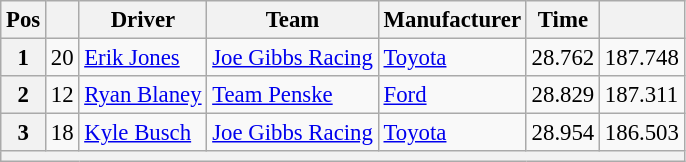<table class="wikitable" style="font-size:95%">
<tr>
<th>Pos</th>
<th></th>
<th>Driver</th>
<th>Team</th>
<th>Manufacturer</th>
<th>Time</th>
<th></th>
</tr>
<tr>
<th>1</th>
<td>20</td>
<td><a href='#'>Erik Jones</a></td>
<td><a href='#'>Joe Gibbs Racing</a></td>
<td><a href='#'>Toyota</a></td>
<td>28.762</td>
<td>187.748</td>
</tr>
<tr>
<th>2</th>
<td>12</td>
<td><a href='#'>Ryan Blaney</a></td>
<td><a href='#'>Team Penske</a></td>
<td><a href='#'>Ford</a></td>
<td>28.829</td>
<td>187.311</td>
</tr>
<tr>
<th>3</th>
<td>18</td>
<td><a href='#'>Kyle Busch</a></td>
<td><a href='#'>Joe Gibbs Racing</a></td>
<td><a href='#'>Toyota</a></td>
<td>28.954</td>
<td>186.503</td>
</tr>
<tr>
<th colspan="7"></th>
</tr>
</table>
